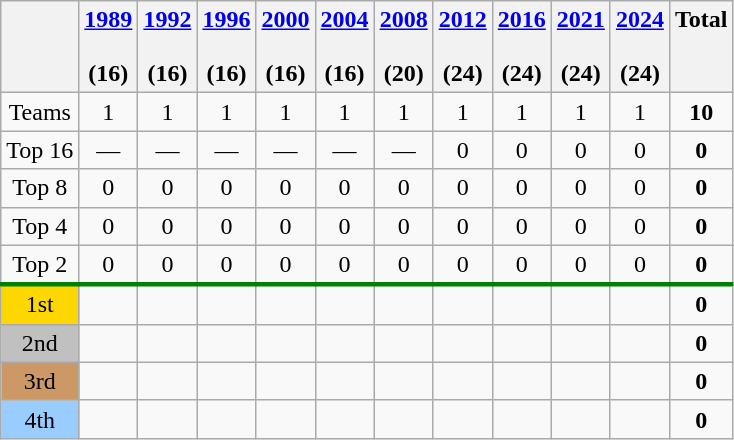<table class="wikitable" style="text-align: center">
<tr valign=top>
<th></th>
<th><a href='#'>1989</a><br><br>(16)</th>
<th><a href='#'>1992</a><br><br>(16)</th>
<th><a href='#'>1996</a><br><br>(16)</th>
<th><a href='#'>2000</a><br><br>(16)</th>
<th><a href='#'>2004</a><br><br>(16)</th>
<th><a href='#'>2008</a><br><br>(20)</th>
<th><a href='#'>2012</a><br><br>(24)</th>
<th><a href='#'>2016</a><br><br>(24)</th>
<th><a href='#'>2021</a><br><br>(24)</th>
<th><a href='#'>2024</a><br><br>(24)</th>
<th>Total</th>
</tr>
<tr>
<td>Teams</td>
<td>1</td>
<td>1</td>
<td>1</td>
<td>1</td>
<td>1</td>
<td>1</td>
<td>1</td>
<td>1</td>
<td>1</td>
<td>1</td>
<td><strong>10</strong></td>
</tr>
<tr>
<td>Top 16</td>
<td>—</td>
<td>—</td>
<td>—</td>
<td>—</td>
<td>—</td>
<td>—</td>
<td>0</td>
<td>0</td>
<td>0</td>
<td>0</td>
<td><strong>0</strong></td>
</tr>
<tr>
<td>Top 8</td>
<td>0</td>
<td>0</td>
<td>0</td>
<td>0</td>
<td>0</td>
<td>0</td>
<td>0</td>
<td>0</td>
<td>0</td>
<td>0</td>
<td><strong>0</strong></td>
</tr>
<tr>
<td>Top 4</td>
<td>0</td>
<td>0</td>
<td>0</td>
<td>0</td>
<td>0</td>
<td>0</td>
<td>0</td>
<td>0</td>
<td>0</td>
<td>0</td>
<td><strong>0</strong></td>
</tr>
<tr>
<td>Top 2</td>
<td>0</td>
<td>0</td>
<td>0</td>
<td>0</td>
<td>0</td>
<td>0</td>
<td>0</td>
<td>0</td>
<td>0</td>
<td>0</td>
<td><strong>0</strong></td>
</tr>
<tr style="border-top:3px solid green;">
<td bgcolor=gold>1st</td>
<td></td>
<td></td>
<td></td>
<td></td>
<td></td>
<td></td>
<td></td>
<td></td>
<td></td>
<td></td>
<td><strong>0</strong></td>
</tr>
<tr>
<td bgcolor=silver>2nd</td>
<td></td>
<td></td>
<td></td>
<td></td>
<td></td>
<td></td>
<td></td>
<td></td>
<td></td>
<td></td>
<td><strong>0</strong></td>
</tr>
<tr>
<td bgcolor=#cc9966>3rd</td>
<td></td>
<td></td>
<td></td>
<td></td>
<td></td>
<td></td>
<td></td>
<td></td>
<td></td>
<td></td>
<td><strong>0</strong></td>
</tr>
<tr>
<td bgcolor=#9acdff>4th</td>
<td></td>
<td></td>
<td></td>
<td></td>
<td></td>
<td></td>
<td></td>
<td></td>
<td></td>
<td></td>
<td><strong>0</strong></td>
</tr>
</table>
